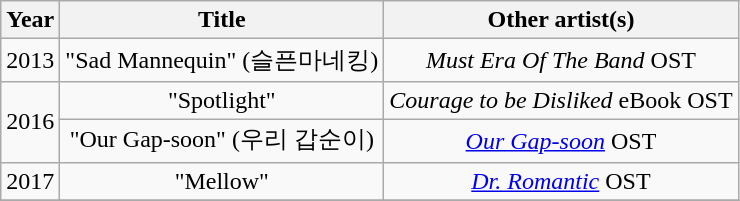<table class="wikitable" style="text-align: center;">
<tr>
<th>Year</th>
<th>Title</th>
<th>Other artist(s)</th>
</tr>
<tr>
<td>2013</td>
<td>"Sad Mannequin" (슬픈마네킹)</td>
<td><em>Must Era Of The Band</em> OST</td>
</tr>
<tr>
<td rowspan="2">2016</td>
<td>"Spotlight"</td>
<td><em>Courage to be Disliked</em> eBook OST</td>
</tr>
<tr>
<td>"Our Gap-soon" (우리 갑순이)</td>
<td><em><a href='#'>Our Gap-soon</a></em> OST</td>
</tr>
<tr>
<td>2017</td>
<td>"Mellow"</td>
<td><em><a href='#'>Dr. Romantic</a></em> OST</td>
</tr>
<tr>
</tr>
</table>
